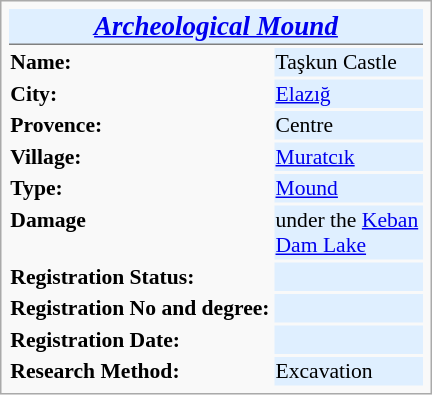<table class="infobox" cellspacing="2" style="width: 20em; text-align: left; font-size: 90%">
<tr>
<td colspan="2" bgcolor="#dfefff" align="center" style="border-bottom:1px solid gray; font-size:125%;"><strong><em><a href='#'>Archeological Mound</a></em></strong></td>
</tr>
<tr valign="top">
<td style="text-align: left; white-space: nowrap;"><strong>Name:</strong></td>
<td bgcolor="#dfefff">Taşkun Castle</td>
</tr>
<tr valign="top">
<td style="text-align: left; white-space: nowrap;"><strong>City:</strong></td>
<td bgcolor="#dfefff"><a href='#'>Elazığ</a></td>
</tr>
<tr valign="top">
<td style="text-align: left;"><strong>Provence:</strong></td>
<td bgcolor="#dfefff">Centre</td>
</tr>
<tr valign="top">
<td style="text-align: left; white-space: nowrap;"><strong>Village:</strong></td>
<td bgcolor="#dfefff"><a href='#'>Muratcık</a></td>
</tr>
<tr valign="top">
<td style="text-align: left; white-space: nowrap;"><strong>Type:</strong></td>
<td bgcolor="#dfefff"><a href='#'>Mound</a></td>
</tr>
<tr valign="top">
<td style="text-align: left; white-space: nowrap;"><strong>Damage</strong></td>
<td bgcolor="#dfefff">under the <a href='#'>Keban Dam Lake</a></td>
</tr>
<tr valign="top">
<td style="text-align: left; white-space: nowrap;"><strong>Registration Status:</strong></td>
<td bgcolor="#dfefff"></td>
</tr>
<tr valign="top">
<td style="text-align: left; white-space: nowrap;"><strong>Registration No and degree:</strong></td>
<td bgcolor="#dfefff"></td>
</tr>
<tr valign="top">
<td style="text-align: left; white-space: nowrap;"><strong>Registration Date:</strong></td>
<td bgcolor="#dfefff"></td>
</tr>
<tr valign="top">
<td style="text-align: left; white-space: nowrap;"><strong>Research Method:</strong></td>
<td bgcolor="#dfefff">Excavation</td>
</tr>
</table>
